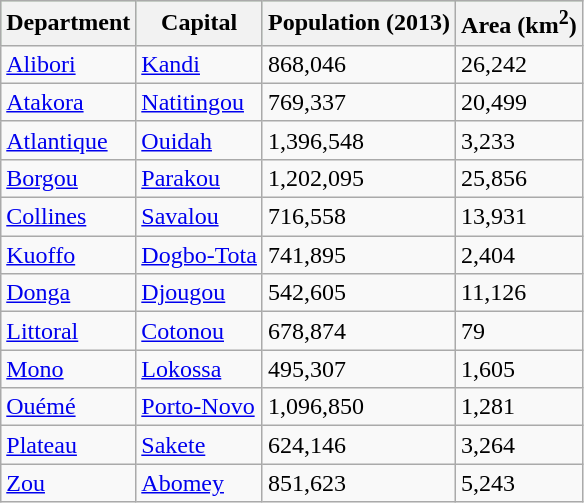<table class="wikitable sortable">
<tr bgcolor=#ACE1AF>
<th>Department</th>
<th>Capital</th>
<th>Population (2013)</th>
<th>Area (km<sup>2</sup>) </th>
</tr>
<tr>
<td><a href='#'>Alibori</a></td>
<td><a href='#'>Kandi</a></td>
<td>868,046</td>
<td>26,242</td>
</tr>
<tr>
<td><a href='#'>Atakora</a></td>
<td><a href='#'>Natitingou</a></td>
<td>769,337</td>
<td>20,499</td>
</tr>
<tr>
<td><a href='#'>Atlantique</a></td>
<td><a href='#'>Ouidah</a></td>
<td>1,396,548</td>
<td>3,233</td>
</tr>
<tr>
<td><a href='#'>Borgou</a></td>
<td><a href='#'>Parakou</a></td>
<td>1,202,095</td>
<td>25,856</td>
</tr>
<tr>
<td><a href='#'>Collines</a></td>
<td><a href='#'>Savalou</a></td>
<td>716,558</td>
<td>13,931</td>
</tr>
<tr>
<td><a href='#'>Kuoffo</a></td>
<td><a href='#'>Dogbo-Tota</a></td>
<td>741,895</td>
<td>2,404</td>
</tr>
<tr>
<td><a href='#'>Donga</a></td>
<td><a href='#'>Djougou</a></td>
<td>542,605</td>
<td>11,126</td>
</tr>
<tr>
<td><a href='#'>Littoral</a></td>
<td><a href='#'>Cotonou</a></td>
<td>678,874</td>
<td>79</td>
</tr>
<tr>
<td><a href='#'>Mono</a></td>
<td><a href='#'>Lokossa</a></td>
<td>495,307</td>
<td>1,605</td>
</tr>
<tr>
<td><a href='#'>Ouémé</a></td>
<td><a href='#'>Porto-Novo</a></td>
<td>1,096,850</td>
<td>1,281</td>
</tr>
<tr>
<td><a href='#'>Plateau</a></td>
<td><a href='#'>Sakete</a></td>
<td>624,146</td>
<td>3,264</td>
</tr>
<tr>
<td><a href='#'>Zou</a></td>
<td><a href='#'>Abomey</a></td>
<td>851,623</td>
<td>5,243</td>
</tr>
</table>
